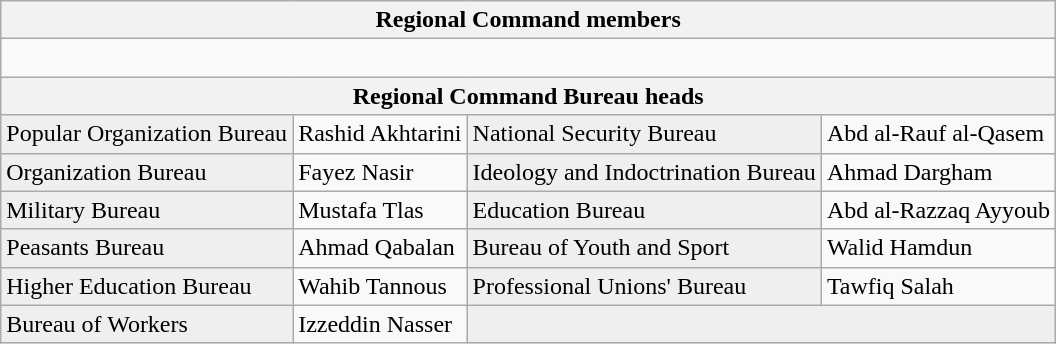<table class=wikitable>
<tr>
<th colspan="4" width=300>Regional Command members</th>
</tr>
<tr>
<td colspan="4"><br></td>
</tr>
<tr>
<th colspan="4" width=300>Regional Command Bureau heads</th>
</tr>
<tr>
<td bgcolor=efefef align=left>Popular Organization Bureau</td>
<td>Rashid Akhtarini</td>
<td bgcolor=efefef align=left>National Security Bureau</td>
<td>Abd al-Rauf al-Qasem</td>
</tr>
<tr>
<td bgcolor=efefef align=left>Organization Bureau</td>
<td>Fayez Nasir</td>
<td bgcolor=efefef align=left>Ideology and Indoctrination Bureau</td>
<td>Ahmad Dargham</td>
</tr>
<tr>
<td bgcolor=efefef align=left>Military Bureau</td>
<td>Mustafa Tlas</td>
<td bgcolor=efefef align=left>Education Bureau</td>
<td>Abd al-Razzaq Ayyoub</td>
</tr>
<tr>
<td bgcolor=efefef align=left>Peasants Bureau</td>
<td>Ahmad Qabalan</td>
<td bgcolor=efefef align=left>Bureau of Youth and Sport</td>
<td>Walid Hamdun</td>
</tr>
<tr>
<td bgcolor=efefef align=left>Higher Education Bureau</td>
<td>Wahib Tannous</td>
<td bgcolor=efefef align=left>Professional Unions' Bureau</td>
<td>Tawfiq Salah</td>
</tr>
<tr>
<td bgcolor=efefef align=left>Bureau of Workers</td>
<td>Izzeddin Nasser</td>
<td bgcolor=efefef align=left colspan="2"></td>
</tr>
</table>
